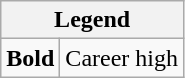<table class="wikitable mw-collapsible mw-collapsed">
<tr>
<th colspan="2">Legend</th>
</tr>
<tr>
<td><strong>Bold</strong></td>
<td>Career high</td>
</tr>
</table>
